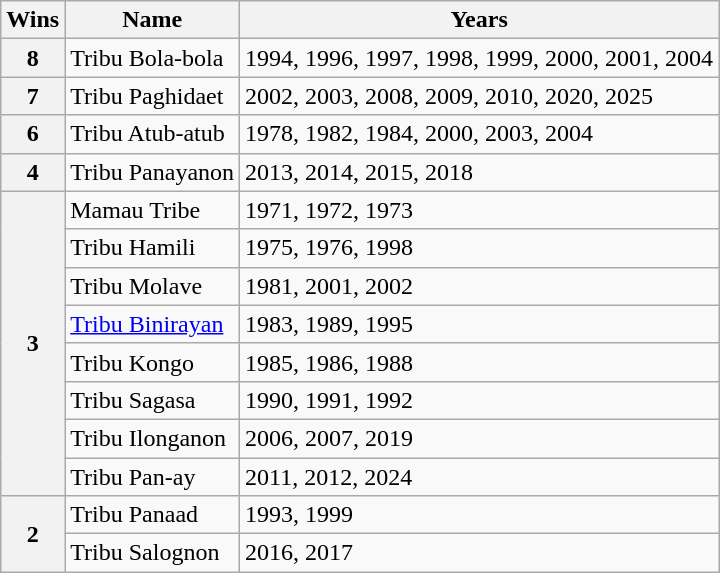<table class="wikitable plainrowheaders">
<tr>
<th scope="col">Wins</th>
<th scope="col">Name</th>
<th scope="col">Years</th>
</tr>
<tr>
<th scope="row">8</th>
<td>Tribu Bola-bola</td>
<td>1994, 1996, 1997, 1998, 1999, 2000, 2001, 2004</td>
</tr>
<tr>
<th scope="row">7</th>
<td>Tribu Paghidaet</td>
<td>2002, 2003, 2008, 2009, 2010, 2020, 2025</td>
</tr>
<tr>
<th scope="row">6</th>
<td>Tribu Atub-atub</td>
<td>1978, 1982, 1984, 2000, 2003, 2004</td>
</tr>
<tr>
<th rowspan="1" scope="row">4</th>
<td>Tribu Panayanon</td>
<td>2013, 2014, 2015, 2018</td>
</tr>
<tr>
<th rowspan="8" scope="row">3</th>
<td>Mamau Tribe</td>
<td>1971, 1972, 1973</td>
</tr>
<tr>
<td>Tribu Hamili</td>
<td>1975, 1976, 1998</td>
</tr>
<tr>
<td>Tribu Molave</td>
<td>1981, 2001, 2002</td>
</tr>
<tr>
<td><a href='#'>Tribu Binirayan</a></td>
<td>1983, 1989, 1995</td>
</tr>
<tr>
<td>Tribu Kongo</td>
<td>1985, 1986, 1988</td>
</tr>
<tr>
<td>Tribu Sagasa</td>
<td>1990, 1991, 1992</td>
</tr>
<tr>
<td>Tribu Ilonganon</td>
<td>2006, 2007, 2019</td>
</tr>
<tr>
<td>Tribu Pan-ay</td>
<td>2011, 2012, 2024</td>
</tr>
<tr>
<th rowspan="2" scope="rowgroup">2</th>
<td>Tribu Panaad</td>
<td>1993, 1999</td>
</tr>
<tr>
<td>Tribu Salognon</td>
<td>2016, 2017</td>
</tr>
</table>
